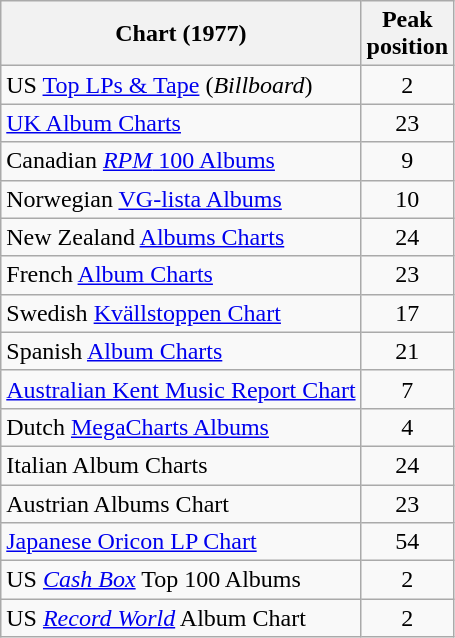<table class="wikitable">
<tr>
<th>Chart (1977)</th>
<th>Peak<br>position</th>
</tr>
<tr>
<td>US <a href='#'>Top LPs & Tape</a> (<em>Billboard</em>)</td>
<td align=center>2</td>
</tr>
<tr>
<td><a href='#'>UK Album Charts</a></td>
<td align=center>23</td>
</tr>
<tr>
<td>Canadian <a href='#'><em>RPM</em> 100 Albums</a></td>
<td align=center>9</td>
</tr>
<tr>
<td>Norwegian <a href='#'>VG-lista Albums</a></td>
<td align=center>10</td>
</tr>
<tr>
<td>New Zealand <a href='#'>Albums Charts</a></td>
<td align=center>24</td>
</tr>
<tr>
<td>French <a href='#'>Album Charts</a></td>
<td align=center>23</td>
</tr>
<tr>
<td>Swedish <a href='#'>Kvällstoppen Chart</a></td>
<td align=center>17</td>
</tr>
<tr>
<td>Spanish <a href='#'>Album Charts</a></td>
<td align=center>21</td>
</tr>
<tr>
<td><a href='#'>Australian Kent Music Report Chart</a></td>
<td align=center>7</td>
</tr>
<tr>
<td>Dutch <a href='#'>MegaCharts Albums</a></td>
<td align=center>4</td>
</tr>
<tr>
<td>Italian Album Charts</td>
<td align=center>24</td>
</tr>
<tr>
<td>Austrian Albums Chart</td>
<td align=center>23</td>
</tr>
<tr>
<td><a href='#'>Japanese Oricon LP Chart</a></td>
<td align=center>54</td>
</tr>
<tr>
<td>US <em><a href='#'>Cash Box</a></em> Top 100 Albums</td>
<td align=center>2</td>
</tr>
<tr>
<td>US <em><a href='#'>Record World</a></em> Album Chart</td>
<td align=center>2</td>
</tr>
</table>
